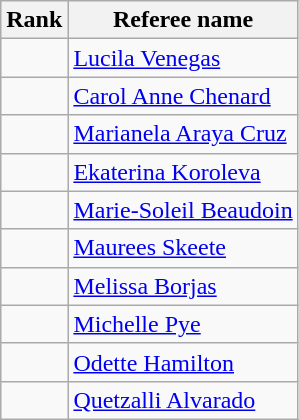<table class="wikitable">
<tr>
<th>Rank</th>
<th>Referee name</th>
</tr>
<tr>
<td></td>
<td> <a href='#'>Lucila Venegas</a></td>
</tr>
<tr>
<td></td>
<td> <a href='#'>Carol Anne Chenard</a></td>
</tr>
<tr>
<td></td>
<td> <a href='#'>Marianela Araya Cruz</a></td>
</tr>
<tr>
<td></td>
<td> <a href='#'>Ekaterina Koroleva</a></td>
</tr>
<tr>
<td></td>
<td> <a href='#'>Marie-Soleil Beaudoin</a></td>
</tr>
<tr>
<td></td>
<td> <a href='#'>Maurees Skeete</a></td>
</tr>
<tr>
<td></td>
<td> <a href='#'>Melissa Borjas</a></td>
</tr>
<tr>
<td></td>
<td> <a href='#'>Michelle Pye</a></td>
</tr>
<tr>
<td></td>
<td> <a href='#'>Odette Hamilton</a></td>
</tr>
<tr>
<td></td>
<td> <a href='#'>Quetzalli Alvarado</a></td>
</tr>
</table>
